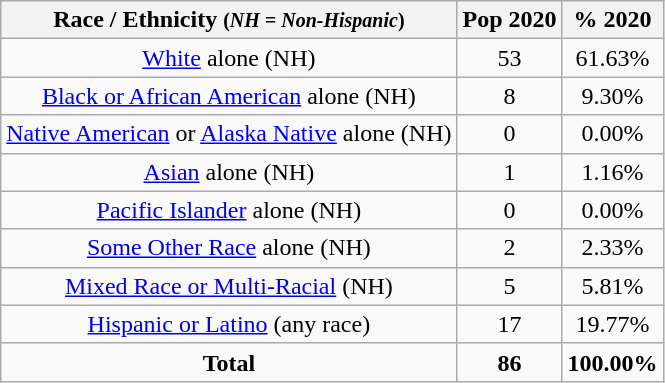<table class="wikitable" style="text-align:center;">
<tr>
<th>Race / Ethnicity <small>(<em>NH = Non-Hispanic</em>)</small></th>
<th>Pop 2020</th>
<th>% 2020</th>
</tr>
<tr>
<td><a href='#'>White</a> alone (NH)</td>
<td>53</td>
<td>61.63%</td>
</tr>
<tr>
<td><a href='#'>Black or African American</a> alone (NH)</td>
<td>8</td>
<td>9.30%</td>
</tr>
<tr>
<td><a href='#'>Native American</a> or <a href='#'>Alaska Native</a> alone (NH)</td>
<td>0</td>
<td>0.00%</td>
</tr>
<tr>
<td><a href='#'>Asian</a> alone (NH)</td>
<td>1</td>
<td>1.16%</td>
</tr>
<tr>
<td><a href='#'>Pacific Islander</a> alone (NH)</td>
<td>0</td>
<td>0.00%</td>
</tr>
<tr>
<td><a href='#'>Some Other Race</a> alone (NH)</td>
<td>2</td>
<td>2.33%</td>
</tr>
<tr>
<td><a href='#'>Mixed Race or Multi-Racial</a> (NH)</td>
<td>5</td>
<td>5.81%</td>
</tr>
<tr>
<td><a href='#'>Hispanic or Latino</a> (any race)</td>
<td>17</td>
<td>19.77%</td>
</tr>
<tr>
<td><strong>Total</strong></td>
<td><strong>86</strong></td>
<td><strong>100.00%</strong></td>
</tr>
</table>
